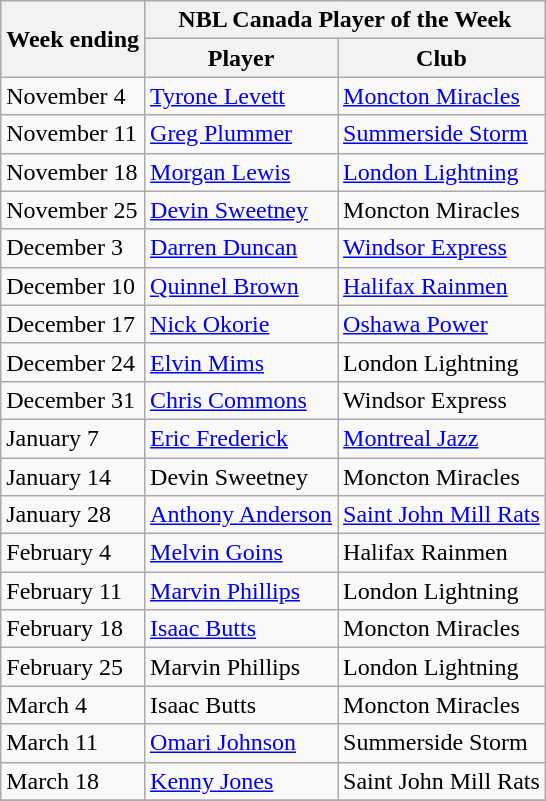<table class="wikitable">
<tr>
<th rowspan="2">Week ending</th>
<th colspan="3">NBL Canada Player of the Week</th>
</tr>
<tr>
<th>Player</th>
<th>Club</th>
</tr>
<tr>
<td>November 4</td>
<td><a href='#'>Tyrone Levett</a></td>
<td><a href='#'>Moncton Miracles</a></td>
</tr>
<tr>
<td>November 11</td>
<td><a href='#'>Greg Plummer</a></td>
<td><a href='#'>Summerside Storm</a></td>
</tr>
<tr>
<td>November 18</td>
<td><a href='#'>Morgan Lewis</a></td>
<td><a href='#'>London Lightning</a></td>
</tr>
<tr>
<td>November 25</td>
<td><a href='#'>Devin Sweetney</a></td>
<td>Moncton Miracles</td>
</tr>
<tr>
<td>December 3</td>
<td><a href='#'>Darren Duncan</a></td>
<td><a href='#'>Windsor Express</a></td>
</tr>
<tr>
<td>December 10</td>
<td><a href='#'>Quinnel Brown</a></td>
<td><a href='#'>Halifax Rainmen</a></td>
</tr>
<tr>
<td>December 17</td>
<td><a href='#'>Nick Okorie</a></td>
<td><a href='#'>Oshawa Power</a></td>
</tr>
<tr>
<td>December 24</td>
<td><a href='#'>Elvin Mims</a></td>
<td>London Lightning</td>
</tr>
<tr>
<td>December 31</td>
<td><a href='#'>Chris Commons</a></td>
<td>Windsor Express</td>
</tr>
<tr>
<td>January 7</td>
<td><a href='#'>Eric Frederick</a></td>
<td><a href='#'>Montreal Jazz</a></td>
</tr>
<tr>
<td>January 14</td>
<td>Devin Sweetney</td>
<td>Moncton Miracles</td>
</tr>
<tr>
<td>January 28</td>
<td><a href='#'>Anthony Anderson</a></td>
<td><a href='#'>Saint John Mill Rats</a></td>
</tr>
<tr>
<td>February 4</td>
<td><a href='#'>Melvin Goins</a></td>
<td>Halifax Rainmen</td>
</tr>
<tr>
<td>February 11</td>
<td><a href='#'>Marvin Phillips</a></td>
<td>London Lightning</td>
</tr>
<tr>
<td>February 18</td>
<td><a href='#'>Isaac Butts</a></td>
<td>Moncton Miracles</td>
</tr>
<tr>
<td>February 25</td>
<td>Marvin Phillips</td>
<td>London Lightning</td>
</tr>
<tr>
<td>March 4</td>
<td>Isaac Butts</td>
<td>Moncton Miracles</td>
</tr>
<tr>
<td>March 11</td>
<td><a href='#'>Omari Johnson</a></td>
<td>Summerside Storm</td>
</tr>
<tr>
<td>March 18</td>
<td><a href='#'>Kenny Jones</a></td>
<td>Saint John Mill Rats</td>
</tr>
<tr>
</tr>
</table>
